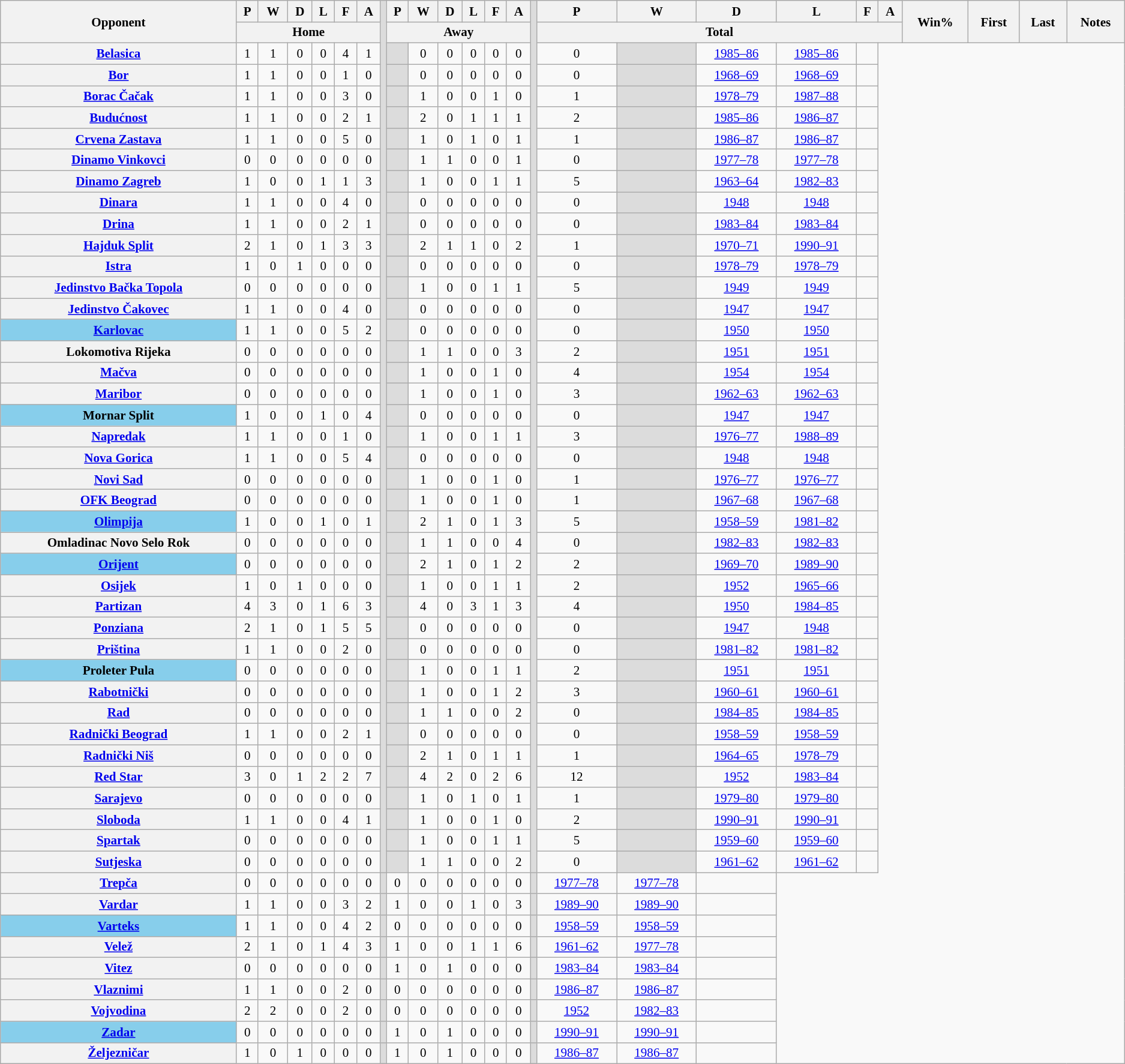<table class="wikitable plainrowheaders sortable" style="font-size: 88%; text-align: center">
<tr>
<th scope=col rowspan=2>Opponent</th>
<th scope=col>P</th>
<th scope=col>W</th>
<th scope=col>D</th>
<th scope=col>L</th>
<th scope=col>F</th>
<th scope=col>A</th>
<th scope=col width=0.1% rowspan=41 style="background: #DCDCDC" class="unsortable"></th>
<th scope=col>P</th>
<th scope=col>W</th>
<th scope=col>D</th>
<th scope=col>L</th>
<th scope=col>F</th>
<th scope=col>A</th>
<th scope=col width=0.1% rowspan=41 style="background: #DCDCDC" class="unsortable"></th>
<th scope=col>P</th>
<th scope=col>W</th>
<th scope=col>D</th>
<th scope=col>L</th>
<th scope=col>F</th>
<th scope=col>A</th>
<th scope=col rowspan=2>Win%</th>
<th scope=col rowspan=2>First</th>
<th scope=col rowspan=2>Last</th>
<th scope=col rowspan=2 class="unsortable">Notes</th>
</tr>
<tr class="unsortable">
<th colspan=6>Home</th>
<th colspan=6>Away</th>
<th colspan=6>Total</th>
</tr>
<tr>
<th scope=row><a href='#'>Belasica</a></th>
<td>1</td>
<td>1</td>
<td>0</td>
<td>0</td>
<td>4</td>
<td>1</td>
<td style="background: #DCDCDC"></td>
<td>0</td>
<td>0</td>
<td>0</td>
<td>0</td>
<td>0</td>
<td>0</td>
<td style="background: #DCDCDC"><br></td>
<td><a href='#'>1985–86</a></td>
<td><a href='#'>1985–86</a></td>
<td></td>
</tr>
<tr>
<th scope=row><a href='#'>Bor</a></th>
<td>1</td>
<td>1</td>
<td>0</td>
<td>0</td>
<td>1</td>
<td>0</td>
<td style="background: #DCDCDC"></td>
<td>0</td>
<td>0</td>
<td>0</td>
<td>0</td>
<td>0</td>
<td>0</td>
<td style="background: #DCDCDC"><br></td>
<td><a href='#'>1968–69</a></td>
<td><a href='#'>1968–69</a></td>
<td></td>
</tr>
<tr>
<th scope=row><a href='#'>Borac Čačak</a></th>
<td>1</td>
<td>1</td>
<td>0</td>
<td>0</td>
<td>3</td>
<td>0</td>
<td style="background: #DCDCDC"></td>
<td>1</td>
<td>0</td>
<td>0</td>
<td>1</td>
<td>0</td>
<td>1</td>
<td style="background: #DCDCDC"><br></td>
<td><a href='#'>1978–79</a></td>
<td><a href='#'>1987–88</a></td>
<td></td>
</tr>
<tr>
<th scope=row><a href='#'>Budućnost</a></th>
<td>1</td>
<td>1</td>
<td>0</td>
<td>0</td>
<td>2</td>
<td>1</td>
<td style="background: #DCDCDC"></td>
<td>2</td>
<td>0</td>
<td>1</td>
<td>1</td>
<td>1</td>
<td>2</td>
<td style="background: #DCDCDC"><br></td>
<td><a href='#'>1985–86</a></td>
<td><a href='#'>1986–87</a></td>
<td></td>
</tr>
<tr>
<th scope=row><a href='#'>Crvena Zastava</a></th>
<td>1</td>
<td>1</td>
<td>0</td>
<td>0</td>
<td>5</td>
<td>0</td>
<td style="background: #DCDCDC"></td>
<td>1</td>
<td>0</td>
<td>1</td>
<td>0</td>
<td>1</td>
<td>1</td>
<td style="background: #DCDCDC"><br></td>
<td><a href='#'>1986–87</a></td>
<td><a href='#'>1986–87</a></td>
<td></td>
</tr>
<tr>
<th scope=row><a href='#'>Dinamo Vinkovci</a></th>
<td>0</td>
<td>0</td>
<td>0</td>
<td>0</td>
<td>0</td>
<td>0</td>
<td style="background: #DCDCDC"></td>
<td>1</td>
<td>1</td>
<td>0</td>
<td>0</td>
<td>1</td>
<td>0</td>
<td style="background: #DCDCDC"><br></td>
<td><a href='#'>1977–78</a></td>
<td><a href='#'>1977–78</a></td>
<td></td>
</tr>
<tr>
<th scope=row><a href='#'>Dinamo Zagreb</a></th>
<td>1</td>
<td>0</td>
<td>0</td>
<td>1</td>
<td>1</td>
<td>3</td>
<td style="background: #DCDCDC"></td>
<td>1</td>
<td>0</td>
<td>0</td>
<td>1</td>
<td>1</td>
<td>5</td>
<td style="background: #DCDCDC"><br></td>
<td><a href='#'>1963–64</a></td>
<td><a href='#'>1982–83</a></td>
<td></td>
</tr>
<tr>
<th scope=row><a href='#'>Dinara</a></th>
<td>1</td>
<td>1</td>
<td>0</td>
<td>0</td>
<td>4</td>
<td>0</td>
<td style="background: #DCDCDC"></td>
<td>0</td>
<td>0</td>
<td>0</td>
<td>0</td>
<td>0</td>
<td>0</td>
<td style="background: #DCDCDC"><br></td>
<td><a href='#'>1948</a></td>
<td><a href='#'>1948</a></td>
<td></td>
</tr>
<tr>
<th scope=row><a href='#'>Drina</a></th>
<td>1</td>
<td>1</td>
<td>0</td>
<td>0</td>
<td>2</td>
<td>1</td>
<td style="background: #DCDCDC"></td>
<td>0</td>
<td>0</td>
<td>0</td>
<td>0</td>
<td>0</td>
<td>0</td>
<td style="background: #DCDCDC"><br></td>
<td><a href='#'>1983–84</a></td>
<td><a href='#'>1983–84</a></td>
<td></td>
</tr>
<tr>
<th scope=row><a href='#'>Hajduk Split</a></th>
<td>2</td>
<td>1</td>
<td>0</td>
<td>1</td>
<td>3</td>
<td>3</td>
<td style="background: #DCDCDC"></td>
<td>2</td>
<td>1</td>
<td>1</td>
<td>0</td>
<td>2</td>
<td>1</td>
<td style="background: #DCDCDC"><br></td>
<td><a href='#'>1970–71</a></td>
<td><a href='#'>1990–91</a></td>
<td></td>
</tr>
<tr>
<th scope=row><a href='#'>Istra</a></th>
<td>1</td>
<td>0</td>
<td>1</td>
<td>0</td>
<td>0</td>
<td>0</td>
<td style="background: #DCDCDC"></td>
<td>0</td>
<td>0</td>
<td>0</td>
<td>0</td>
<td>0</td>
<td>0</td>
<td style="background: #DCDCDC"><br></td>
<td><a href='#'>1978–79</a></td>
<td><a href='#'>1978–79</a></td>
<td></td>
</tr>
<tr>
<th scope=row><a href='#'>Jedinstvo Bačka Topola</a></th>
<td>0</td>
<td>0</td>
<td>0</td>
<td>0</td>
<td>0</td>
<td>0</td>
<td style="background: #DCDCDC"></td>
<td>1</td>
<td>0</td>
<td>0</td>
<td>1</td>
<td>1</td>
<td>5</td>
<td style="background: #DCDCDC"><br></td>
<td><a href='#'>1949</a></td>
<td><a href='#'>1949</a></td>
<td></td>
</tr>
<tr>
<th scope=row><a href='#'>Jedinstvo Čakovec</a></th>
<td>1</td>
<td>1</td>
<td>0</td>
<td>0</td>
<td>4</td>
<td>0</td>
<td style="background: #DCDCDC"></td>
<td>0</td>
<td>0</td>
<td>0</td>
<td>0</td>
<td>0</td>
<td>0</td>
<td style="background: #DCDCDC"><br></td>
<td><a href='#'>1947</a></td>
<td><a href='#'>1947</a></td>
<td></td>
</tr>
<tr>
<th scope=row style=background:#87ceeb><a href='#'>Karlovac</a> </th>
<td>1</td>
<td>1</td>
<td>0</td>
<td>0</td>
<td>5</td>
<td>2</td>
<td style="background: #DCDCDC"></td>
<td>0</td>
<td>0</td>
<td>0</td>
<td>0</td>
<td>0</td>
<td>0</td>
<td style="background: #DCDCDC"><br></td>
<td><a href='#'>1950</a></td>
<td><a href='#'>1950</a></td>
<td></td>
</tr>
<tr>
<th scope=row>Lokomotiva Rijeka</th>
<td>0</td>
<td>0</td>
<td>0</td>
<td>0</td>
<td>0</td>
<td>0</td>
<td style="background: #DCDCDC"></td>
<td>1</td>
<td>1</td>
<td>0</td>
<td>0</td>
<td>3</td>
<td>2</td>
<td style="background: #DCDCDC"><br></td>
<td><a href='#'>1951</a></td>
<td><a href='#'>1951</a></td>
<td></td>
</tr>
<tr>
<th scope=row><a href='#'>Mačva</a></th>
<td>0</td>
<td>0</td>
<td>0</td>
<td>0</td>
<td>0</td>
<td>0</td>
<td style="background: #DCDCDC"></td>
<td>1</td>
<td>0</td>
<td>0</td>
<td>1</td>
<td>0</td>
<td>4</td>
<td style="background: #DCDCDC"><br></td>
<td><a href='#'>1954</a></td>
<td><a href='#'>1954</a></td>
<td></td>
</tr>
<tr>
<th scope=row><a href='#'>Maribor</a></th>
<td>0</td>
<td>0</td>
<td>0</td>
<td>0</td>
<td>0</td>
<td>0</td>
<td style="background: #DCDCDC"></td>
<td>1</td>
<td>0</td>
<td>0</td>
<td>1</td>
<td>0</td>
<td>3</td>
<td style="background: #DCDCDC"><br></td>
<td><a href='#'>1962–63</a></td>
<td><a href='#'>1962–63</a></td>
<td></td>
</tr>
<tr>
<th scope=row style=background:#87ceeb>Mornar Split </th>
<td>1</td>
<td>0</td>
<td>0</td>
<td>1</td>
<td>0</td>
<td>4</td>
<td style="background: #DCDCDC"></td>
<td>0</td>
<td>0</td>
<td>0</td>
<td>0</td>
<td>0</td>
<td>0</td>
<td style="background: #DCDCDC"><br></td>
<td><a href='#'>1947</a></td>
<td><a href='#'>1947</a></td>
<td></td>
</tr>
<tr>
<th scope=row><a href='#'>Napredak</a></th>
<td>1</td>
<td>1</td>
<td>0</td>
<td>0</td>
<td>1</td>
<td>0</td>
<td style="background: #DCDCDC"></td>
<td>1</td>
<td>0</td>
<td>0</td>
<td>1</td>
<td>1</td>
<td>3</td>
<td style="background: #DCDCDC"><br></td>
<td><a href='#'>1976–77</a></td>
<td><a href='#'>1988–89</a></td>
<td></td>
</tr>
<tr>
<th scope=row><a href='#'>Nova Gorica</a></th>
<td>1</td>
<td>1</td>
<td>0</td>
<td>0</td>
<td>5</td>
<td>4</td>
<td style="background: #DCDCDC"></td>
<td>0</td>
<td>0</td>
<td>0</td>
<td>0</td>
<td>0</td>
<td>0</td>
<td style="background: #DCDCDC"><br></td>
<td><a href='#'>1948</a></td>
<td><a href='#'>1948</a></td>
<td></td>
</tr>
<tr>
<th scope=row><a href='#'>Novi Sad</a></th>
<td>0</td>
<td>0</td>
<td>0</td>
<td>0</td>
<td>0</td>
<td>0</td>
<td style="background: #DCDCDC"></td>
<td>1</td>
<td>0</td>
<td>0</td>
<td>1</td>
<td>0</td>
<td>1</td>
<td style="background: #DCDCDC"><br></td>
<td><a href='#'>1976–77</a></td>
<td><a href='#'>1976–77</a></td>
<td></td>
</tr>
<tr>
<th scope=row><a href='#'>OFK Beograd</a></th>
<td>0</td>
<td>0</td>
<td>0</td>
<td>0</td>
<td>0</td>
<td>0</td>
<td style="background: #DCDCDC"></td>
<td>1</td>
<td>0</td>
<td>0</td>
<td>1</td>
<td>0</td>
<td>1</td>
<td style="background: #DCDCDC"><br></td>
<td><a href='#'>1967–68</a></td>
<td><a href='#'>1967–68</a></td>
<td></td>
</tr>
<tr>
<th scope=row style=background:#87ceeb><a href='#'>Olimpija</a> </th>
<td>1</td>
<td>0</td>
<td>0</td>
<td>1</td>
<td>0</td>
<td>1</td>
<td style="background: #DCDCDC"></td>
<td>2</td>
<td>1</td>
<td>0</td>
<td>1</td>
<td>3</td>
<td>5</td>
<td style="background: #DCDCDC"><br></td>
<td><a href='#'>1958–59</a></td>
<td><a href='#'>1981–82</a></td>
<td></td>
</tr>
<tr>
<th scope=row>Omladinac Novo Selo Rok</th>
<td>0</td>
<td>0</td>
<td>0</td>
<td>0</td>
<td>0</td>
<td>0</td>
<td style="background: #DCDCDC"></td>
<td>1</td>
<td>1</td>
<td>0</td>
<td>0</td>
<td>4</td>
<td>0</td>
<td style="background: #DCDCDC"><br></td>
<td><a href='#'>1982–83</a></td>
<td><a href='#'>1982–83</a></td>
<td></td>
</tr>
<tr>
<th scope=row style=background:#87ceeb><a href='#'>Orijent</a> </th>
<td>0</td>
<td>0</td>
<td>0</td>
<td>0</td>
<td>0</td>
<td>0</td>
<td style="background: #DCDCDC"></td>
<td>2</td>
<td>1</td>
<td>0</td>
<td>1</td>
<td>2</td>
<td>2</td>
<td style="background: #DCDCDC"><br></td>
<td><a href='#'>1969–70</a></td>
<td><a href='#'>1989–90</a></td>
<td></td>
</tr>
<tr>
<th scope=row><a href='#'>Osijek</a></th>
<td>1</td>
<td>0</td>
<td>1</td>
<td>0</td>
<td>0</td>
<td>0</td>
<td style="background: #DCDCDC"></td>
<td>1</td>
<td>0</td>
<td>0</td>
<td>1</td>
<td>1</td>
<td>2</td>
<td style="background: #DCDCDC"><br></td>
<td><a href='#'>1952</a></td>
<td><a href='#'>1965–66</a></td>
<td></td>
</tr>
<tr>
<th scope=row><a href='#'>Partizan</a></th>
<td>4</td>
<td>3</td>
<td>0</td>
<td>1</td>
<td>6</td>
<td>3</td>
<td style="background: #DCDCDC"></td>
<td>4</td>
<td>0</td>
<td>3</td>
<td>1</td>
<td>3</td>
<td>4</td>
<td style="background: #DCDCDC"><br></td>
<td><a href='#'>1950</a></td>
<td><a href='#'>1984–85</a></td>
<td></td>
</tr>
<tr>
<th scope=row><a href='#'>Ponziana</a></th>
<td>2</td>
<td>1</td>
<td>0</td>
<td>1</td>
<td>5</td>
<td>5</td>
<td style="background: #DCDCDC"></td>
<td>0</td>
<td>0</td>
<td>0</td>
<td>0</td>
<td>0</td>
<td>0</td>
<td style="background: #DCDCDC"><br></td>
<td><a href='#'>1947</a></td>
<td><a href='#'>1948</a></td>
<td></td>
</tr>
<tr>
<th scope=row><a href='#'>Priština</a></th>
<td>1</td>
<td>1</td>
<td>0</td>
<td>0</td>
<td>2</td>
<td>0</td>
<td style="background: #DCDCDC"></td>
<td>0</td>
<td>0</td>
<td>0</td>
<td>0</td>
<td>0</td>
<td>0</td>
<td style="background: #DCDCDC"><br></td>
<td><a href='#'>1981–82</a></td>
<td><a href='#'>1981–82</a></td>
<td></td>
</tr>
<tr>
<th scope=row style=background:#87ceeb>Proleter Pula </th>
<td>0</td>
<td>0</td>
<td>0</td>
<td>0</td>
<td>0</td>
<td>0</td>
<td style="background: #DCDCDC"></td>
<td>1</td>
<td>0</td>
<td>0</td>
<td>1</td>
<td>1</td>
<td>2</td>
<td style="background: #DCDCDC"><br></td>
<td><a href='#'>1951</a></td>
<td><a href='#'>1951</a></td>
<td></td>
</tr>
<tr>
<th scope=row><a href='#'>Rabotnički</a></th>
<td>0</td>
<td>0</td>
<td>0</td>
<td>0</td>
<td>0</td>
<td>0</td>
<td style="background: #DCDCDC"></td>
<td>1</td>
<td>0</td>
<td>0</td>
<td>1</td>
<td>2</td>
<td>3</td>
<td style="background: #DCDCDC"><br></td>
<td><a href='#'>1960–61</a></td>
<td><a href='#'>1960–61</a></td>
<td></td>
</tr>
<tr>
<th scope=row><a href='#'>Rad</a></th>
<td>0</td>
<td>0</td>
<td>0</td>
<td>0</td>
<td>0</td>
<td>0</td>
<td style="background: #DCDCDC"></td>
<td>1</td>
<td>1</td>
<td>0</td>
<td>0</td>
<td>2</td>
<td>0</td>
<td style="background: #DCDCDC"><br></td>
<td><a href='#'>1984–85</a></td>
<td><a href='#'>1984–85</a></td>
<td></td>
</tr>
<tr>
<th scope=row><a href='#'>Radnički Beograd</a></th>
<td>1</td>
<td>1</td>
<td>0</td>
<td>0</td>
<td>2</td>
<td>1</td>
<td style="background: #DCDCDC"></td>
<td>0</td>
<td>0</td>
<td>0</td>
<td>0</td>
<td>0</td>
<td>0</td>
<td style="background: #DCDCDC"><br></td>
<td><a href='#'>1958–59</a></td>
<td><a href='#'>1958–59</a></td>
<td></td>
</tr>
<tr>
<th scope=row><a href='#'>Radnički Niš</a></th>
<td>0</td>
<td>0</td>
<td>0</td>
<td>0</td>
<td>0</td>
<td>0</td>
<td style="background: #DCDCDC"></td>
<td>2</td>
<td>1</td>
<td>0</td>
<td>1</td>
<td>1</td>
<td>1</td>
<td style="background: #DCDCDC"><br></td>
<td><a href='#'>1964–65</a></td>
<td><a href='#'>1978–79</a></td>
<td></td>
</tr>
<tr>
<th scope=row><a href='#'>Red Star</a></th>
<td>3</td>
<td>0</td>
<td>1</td>
<td>2</td>
<td>2</td>
<td>7</td>
<td style="background: #DCDCDC"></td>
<td>4</td>
<td>2</td>
<td>0</td>
<td>2</td>
<td>6</td>
<td>12</td>
<td style="background: #DCDCDC"><br></td>
<td><a href='#'>1952</a></td>
<td><a href='#'>1983–84</a></td>
<td></td>
</tr>
<tr>
<th scope=row><a href='#'>Sarajevo</a></th>
<td>0</td>
<td>0</td>
<td>0</td>
<td>0</td>
<td>0</td>
<td>0</td>
<td style="background: #DCDCDC"></td>
<td>1</td>
<td>0</td>
<td>1</td>
<td>0</td>
<td>1</td>
<td>1</td>
<td style="background: #DCDCDC"><br></td>
<td><a href='#'>1979–80</a></td>
<td><a href='#'>1979–80</a></td>
<td></td>
</tr>
<tr>
<th scope=row><a href='#'>Sloboda</a></th>
<td>1</td>
<td>1</td>
<td>0</td>
<td>0</td>
<td>4</td>
<td>1</td>
<td style="background: #DCDCDC"></td>
<td>1</td>
<td>0</td>
<td>0</td>
<td>1</td>
<td>0</td>
<td>2</td>
<td style="background: #DCDCDC"><br></td>
<td><a href='#'>1990–91</a></td>
<td><a href='#'>1990–91</a></td>
<td></td>
</tr>
<tr>
<th scope=row><a href='#'>Spartak</a></th>
<td>0</td>
<td>0</td>
<td>0</td>
<td>0</td>
<td>0</td>
<td>0</td>
<td style="background: #DCDCDC"></td>
<td>1</td>
<td>0</td>
<td>0</td>
<td>1</td>
<td>1</td>
<td>5</td>
<td style="background: #DCDCDC"><br></td>
<td><a href='#'>1959–60</a></td>
<td><a href='#'>1959–60</a></td>
<td></td>
</tr>
<tr>
<th scope=row><a href='#'>Sutjeska</a></th>
<td>0</td>
<td>0</td>
<td>0</td>
<td>0</td>
<td>0</td>
<td>0</td>
<td style="background: #DCDCDC"></td>
<td>1</td>
<td>1</td>
<td>0</td>
<td>0</td>
<td>2</td>
<td>0</td>
<td style="background: #DCDCDC"><br></td>
<td><a href='#'>1961–62</a></td>
<td><a href='#'>1961–62</a></td>
<td></td>
</tr>
<tr>
<th scope=row><a href='#'>Trepča</a></th>
<td>0</td>
<td>0</td>
<td>0</td>
<td>0</td>
<td>0</td>
<td>0</td>
<td style="background: #DCDCDC"></td>
<td>0</td>
<td>0</td>
<td>0</td>
<td>0</td>
<td>0</td>
<td>0</td>
<td style="background: #DCDCDC"><br></td>
<td><a href='#'>1977–78</a></td>
<td><a href='#'>1977–78</a></td>
<td></td>
</tr>
<tr>
<th scope=row><a href='#'>Vardar</a></th>
<td>1</td>
<td>1</td>
<td>0</td>
<td>0</td>
<td>3</td>
<td>2</td>
<td style="background: #DCDCDC"></td>
<td>1</td>
<td>0</td>
<td>0</td>
<td>1</td>
<td>0</td>
<td>3</td>
<td style="background: #DCDCDC"><br></td>
<td><a href='#'>1989–90</a></td>
<td><a href='#'>1989–90</a></td>
<td></td>
</tr>
<tr>
<th scope=row style=background:#87ceeb><a href='#'>Varteks</a> </th>
<td>1</td>
<td>1</td>
<td>0</td>
<td>0</td>
<td>4</td>
<td>2</td>
<td style="background: #DCDCDC"></td>
<td>0</td>
<td>0</td>
<td>0</td>
<td>0</td>
<td>0</td>
<td>0</td>
<td style="background: #DCDCDC"><br></td>
<td><a href='#'>1958–59</a></td>
<td><a href='#'>1958–59</a></td>
<td></td>
</tr>
<tr>
<th scope=row><a href='#'>Velež</a></th>
<td>2</td>
<td>1</td>
<td>0</td>
<td>1</td>
<td>4</td>
<td>3</td>
<td style="background: #DCDCDC"></td>
<td>1</td>
<td>0</td>
<td>0</td>
<td>1</td>
<td>1</td>
<td>6</td>
<td style="background: #DCDCDC"><br></td>
<td><a href='#'>1961–62</a></td>
<td><a href='#'>1977–78</a></td>
<td></td>
</tr>
<tr>
<th scope=row><a href='#'>Vitez</a></th>
<td>0</td>
<td>0</td>
<td>0</td>
<td>0</td>
<td>0</td>
<td>0</td>
<td style="background: #DCDCDC"></td>
<td>1</td>
<td>0</td>
<td>1</td>
<td>0</td>
<td>0</td>
<td>0</td>
<td style="background: #DCDCDC"><br></td>
<td><a href='#'>1983–84</a></td>
<td><a href='#'>1983–84</a></td>
<td></td>
</tr>
<tr>
<th scope=row><a href='#'>Vlaznimi</a></th>
<td>1</td>
<td>1</td>
<td>0</td>
<td>0</td>
<td>2</td>
<td>0</td>
<td style="background: #DCDCDC"></td>
<td>0</td>
<td>0</td>
<td>0</td>
<td>0</td>
<td>0</td>
<td>0</td>
<td style="background: #DCDCDC"><br></td>
<td><a href='#'>1986–87</a></td>
<td><a href='#'>1986–87</a></td>
<td></td>
</tr>
<tr>
<th scope=row><a href='#'>Vojvodina</a></th>
<td>2</td>
<td>2</td>
<td>0</td>
<td>0</td>
<td>2</td>
<td>0</td>
<td style="background: #DCDCDC"></td>
<td>0</td>
<td>0</td>
<td>0</td>
<td>0</td>
<td>0</td>
<td>0</td>
<td style="background: #DCDCDC"><br></td>
<td><a href='#'>1952</a></td>
<td><a href='#'>1982–83</a></td>
<td></td>
</tr>
<tr>
<th scope=row style=background:#87ceeb><a href='#'>Zadar</a> </th>
<td>0</td>
<td>0</td>
<td>0</td>
<td>0</td>
<td>0</td>
<td>0</td>
<td style="background: #DCDCDC"></td>
<td>1</td>
<td>0</td>
<td>1</td>
<td>0</td>
<td>0</td>
<td>0</td>
<td style="background: #DCDCDC"><br></td>
<td><a href='#'>1990–91</a></td>
<td><a href='#'>1990–91</a></td>
<td></td>
</tr>
<tr>
<th scope=row><a href='#'>Željezničar</a></th>
<td>1</td>
<td>0</td>
<td>1</td>
<td>0</td>
<td>0</td>
<td>0</td>
<td style="background: #DCDCDC"></td>
<td>1</td>
<td>0</td>
<td>1</td>
<td>0</td>
<td>0</td>
<td>0</td>
<td style="background: #DCDCDC"><br></td>
<td><a href='#'>1986–87</a></td>
<td><a href='#'>1986–87</a></td>
<td></td>
</tr>
</table>
